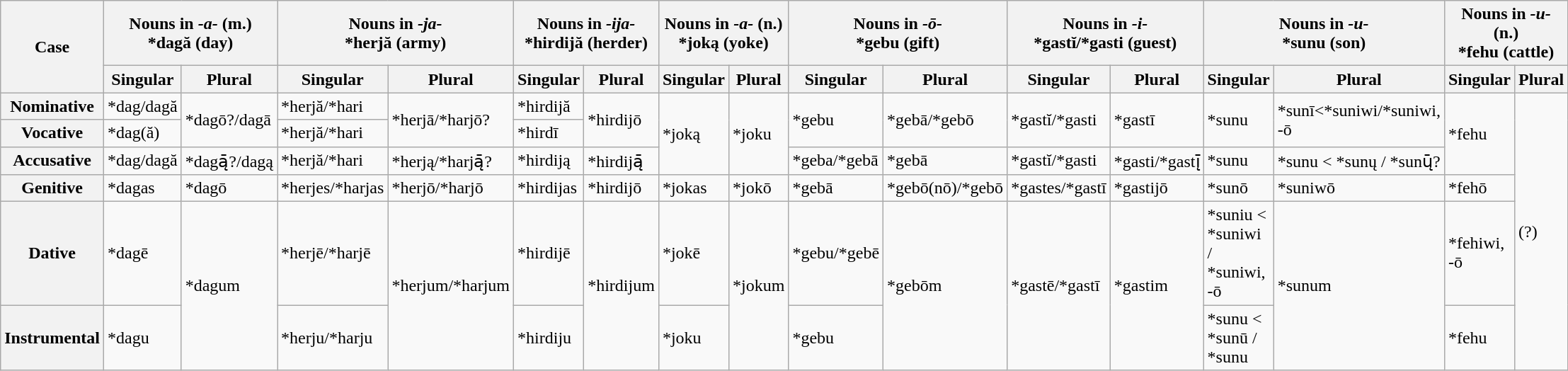<table class="wikitable">
<tr>
<th rowspan="2">Case</th>
<th colspan="2">Nouns in <em>-a-</em> (m.)<br>*dagă (day)</th>
<th colspan="2">Nouns in <em>-ja-</em><br>*herjă (army)</th>
<th colspan="2">Nouns in <em>-ija-</em><br>*hirdijă (herder)</th>
<th colspan="2">Nouns in <em>-a-</em> (n.)<br>*joką (yoke)</th>
<th colspan="2">Nouns in <em>-ō-</em><br>*gebu (gift)</th>
<th colspan="2">Nouns in <em>-i-</em><br>*gastĭ/*gasti (guest)</th>
<th colspan="2">Nouns in <em>-u-</em><br>*sunu (son)</th>
<th colspan="2">Nouns in <em>-u-</em> (n.)<br>*fehu (cattle)</th>
</tr>
<tr>
<th style="width:80px;">Singular</th>
<th style="width:80px;">Plural</th>
<th style="width:80px;">Singular</th>
<th style="width:80px;">Plural</th>
<th style="width:80px;">Singular</th>
<th style="width:80px;">Plural</th>
<th style="width:80px;">Singular</th>
<th style="width:80px;">Plural</th>
<th style="width:80px;">Singular</th>
<th style="width:80px;">Plural</th>
<th style="width:80px;">Singular</th>
<th style="width:80px;">Plural</th>
<th style="width:80px;">Singular</th>
<th style="width:80px;">Plural</th>
<th style="width:80px;">Singular</th>
<th style="width:80px;">Plural</th>
</tr>
<tr>
<th>Nominative</th>
<td>*dag/dagă</td>
<td rowspan="2">*dagō?/dagā</td>
<td>*herjă/*hari</td>
<td rowspan="2">*herjā/*harjō?</td>
<td>*hirdijă</td>
<td rowspan="2">*hirdijō</td>
<td rowspan="3">*joką</td>
<td rowspan="3">*joku</td>
<td rowspan="2">*gebu</td>
<td rowspan="2">*gebā/*gebō</td>
<td rowspan="2">*gastĭ/*gasti</td>
<td rowspan="2">*gastī</td>
<td rowspan="2">*sunu</td>
<td rowspan="2">*sunī<*suniwi/*suniwi, -ō</td>
<td rowspan="3">*fehu</td>
<td rowspan="6">(?)</td>
</tr>
<tr>
<th>Vocative</th>
<td>*dag(ă)</td>
<td>*herjă/*hari</td>
<td>*hirdī</td>
</tr>
<tr>
<th>Accusative</th>
<td>*dag/dagă</td>
<td>*dagą̄?/dagą</td>
<td>*herjă/*hari</td>
<td>*herją/*harją̄?</td>
<td>*hirdiją</td>
<td>*hirdiją̄</td>
<td>*geba/*gebā</td>
<td>*gebā</td>
<td>*gastĭ/*gasti</td>
<td>*gasti/*gastį̄</td>
<td>*sunu</td>
<td>*sunu < *sunų / *sunų̄?</td>
</tr>
<tr>
<th>Genitive</th>
<td>*dagas</td>
<td>*dagō</td>
<td>*herjes/*harjas</td>
<td>*herjō/*harjō</td>
<td>*hirdijas</td>
<td>*hirdijō</td>
<td>*jokas</td>
<td>*jokō</td>
<td>*gebā</td>
<td>*gebō(nō)/*gebō</td>
<td>*gastes/*gastī</td>
<td>*gastijō</td>
<td>*sunō</td>
<td>*suniwō</td>
<td>*fehō</td>
</tr>
<tr>
<th>Dative</th>
<td>*dagē</td>
<td rowspan="2">*dagum</td>
<td>*herjē/*harjē</td>
<td rowspan="2">*herjum/*harjum</td>
<td>*hirdijē</td>
<td rowspan="2">*hirdijum</td>
<td>*jokē</td>
<td rowspan="2">*jokum</td>
<td>*gebu/*gebē</td>
<td rowspan="2">*gebōm</td>
<td rowspan="2">*gastē/*gastī</td>
<td rowspan="2">*gastim</td>
<td>*suniu < *suniwi / *suniwi, -ō</td>
<td rowspan="2">*sunum</td>
<td>*fehiwi, -ō</td>
</tr>
<tr>
<th>Instrumental</th>
<td>*dagu</td>
<td>*herju/*harju</td>
<td>*hirdiju</td>
<td>*joku</td>
<td>*gebu</td>
<td>*sunu < *sunū / *sunu</td>
<td>*fehu</td>
</tr>
</table>
